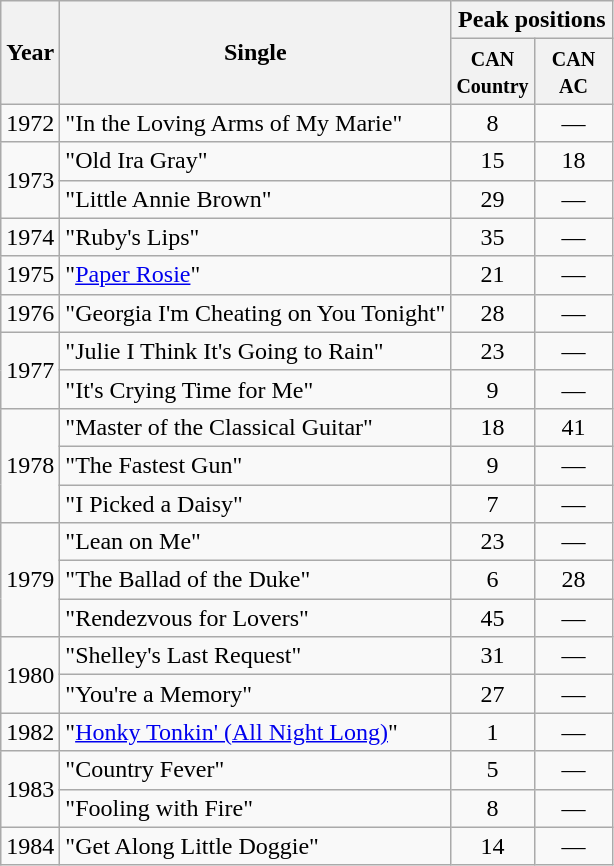<table class="wikitable">
<tr>
<th rowspan="2">Year</th>
<th rowspan="2">Single</th>
<th colspan="2">Peak positions</th>
</tr>
<tr>
<th width="45"><small>CAN Country</small></th>
<th width="45"><small>CAN AC</small></th>
</tr>
<tr>
<td>1972</td>
<td>"In the Loving Arms of My Marie"</td>
<td align="center">8</td>
<td align="center">—</td>
</tr>
<tr>
<td rowspan="2">1973</td>
<td>"Old Ira Gray"</td>
<td align="center">15</td>
<td align="center">18</td>
</tr>
<tr>
<td>"Little Annie Brown"</td>
<td align="center">29</td>
<td align="center">—</td>
</tr>
<tr>
<td>1974</td>
<td>"Ruby's Lips"</td>
<td align="center">35</td>
<td align="center">—</td>
</tr>
<tr>
<td>1975</td>
<td>"<a href='#'>Paper Rosie</a>"</td>
<td align="center">21</td>
<td align="center">—</td>
</tr>
<tr>
<td>1976</td>
<td>"Georgia I'm Cheating on You Tonight"</td>
<td align="center">28</td>
<td align="center">—</td>
</tr>
<tr>
<td rowspan="2">1977</td>
<td>"Julie I Think It's Going to Rain"</td>
<td align="center">23</td>
<td align="center">—</td>
</tr>
<tr>
<td>"It's Crying Time for Me"</td>
<td align="center">9</td>
<td align="center">—</td>
</tr>
<tr>
<td rowspan="3">1978</td>
<td>"Master of the Classical Guitar"</td>
<td align="center">18</td>
<td align="center">41</td>
</tr>
<tr>
<td>"The Fastest Gun"</td>
<td align="center">9</td>
<td align="center">—</td>
</tr>
<tr>
<td>"I Picked a Daisy"</td>
<td align="center">7</td>
<td align="center">—</td>
</tr>
<tr>
<td rowspan="3">1979</td>
<td>"Lean on Me"</td>
<td align="center">23</td>
<td align="center">—</td>
</tr>
<tr>
<td>"The Ballad of the Duke"</td>
<td align="center">6</td>
<td align="center">28</td>
</tr>
<tr>
<td>"Rendezvous for Lovers"</td>
<td align="center">45</td>
<td align="center">—</td>
</tr>
<tr>
<td rowspan="2">1980</td>
<td>"Shelley's Last Request"</td>
<td align="center">31</td>
<td align="center">—</td>
</tr>
<tr>
<td>"You're a Memory"</td>
<td align="center">27</td>
<td align="center">—</td>
</tr>
<tr>
<td>1982</td>
<td>"<a href='#'>Honky Tonkin' (All Night Long)</a>"</td>
<td align="center">1</td>
<td align="center">—</td>
</tr>
<tr>
<td rowspan="2">1983</td>
<td>"Country Fever"</td>
<td align="center">5</td>
<td align="center">—</td>
</tr>
<tr>
<td>"Fooling with Fire"</td>
<td align="center">8</td>
<td align="center">—</td>
</tr>
<tr>
<td>1984</td>
<td>"Get Along Little Doggie"</td>
<td align="center">14</td>
<td align="center">—</td>
</tr>
</table>
